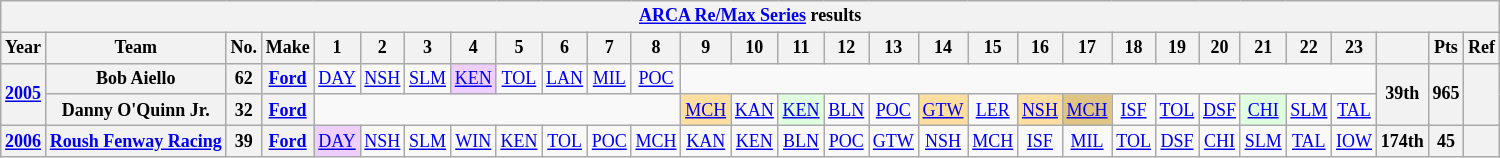<table class="wikitable" style="text-align:center; font-size:75%">
<tr>
<th colspan=30><a href='#'>ARCA Re/Max Series</a> results</th>
</tr>
<tr>
<th>Year</th>
<th>Team</th>
<th>No.</th>
<th>Make</th>
<th>1</th>
<th>2</th>
<th>3</th>
<th>4</th>
<th>5</th>
<th>6</th>
<th>7</th>
<th>8</th>
<th>9</th>
<th>10</th>
<th>11</th>
<th>12</th>
<th>13</th>
<th>14</th>
<th>15</th>
<th>16</th>
<th>17</th>
<th>18</th>
<th>19</th>
<th>20</th>
<th>21</th>
<th>22</th>
<th>23</th>
<th></th>
<th>Pts</th>
<th>Ref</th>
</tr>
<tr>
<th rowspan=2><a href='#'>2005</a></th>
<th>Bob Aiello</th>
<th>62</th>
<th><a href='#'>Ford</a></th>
<td><a href='#'>DAY</a></td>
<td><a href='#'>NSH</a></td>
<td><a href='#'>SLM</a></td>
<td style="background:#EFCFFF;"><a href='#'>KEN</a><br></td>
<td><a href='#'>TOL</a></td>
<td><a href='#'>LAN</a></td>
<td><a href='#'>MIL</a></td>
<td><a href='#'>POC</a></td>
<td colspan=15></td>
<th rowspan=2>39th</th>
<th rowspan=2>965</th>
<th rowspan=2></th>
</tr>
<tr>
<th>Danny O'Quinn Jr.</th>
<th>32</th>
<th><a href='#'>Ford</a></th>
<td colspan=8></td>
<td style="background:#FFDF9F;"><a href='#'>MCH</a><br></td>
<td><a href='#'>KAN</a></td>
<td style="background:#DFFFDF;"><a href='#'>KEN</a><br></td>
<td><a href='#'>BLN</a></td>
<td><a href='#'>POC</a></td>
<td style="background:#FFDF9F;"><a href='#'>GTW</a><br></td>
<td><a href='#'>LER</a></td>
<td style="background:#FFDF9F;"><a href='#'>NSH</a><br></td>
<td style="background:#DFC484;"><a href='#'>MCH</a><br></td>
<td><a href='#'>ISF</a></td>
<td><a href='#'>TOL</a></td>
<td><a href='#'>DSF</a></td>
<td style="background:#DFFFDF;"><a href='#'>CHI</a><br></td>
<td><a href='#'>SLM</a></td>
<td><a href='#'>TAL</a></td>
</tr>
<tr>
<th><a href='#'>2006</a></th>
<th><a href='#'>Roush Fenway Racing</a></th>
<th>39</th>
<th><a href='#'>Ford</a></th>
<td style="background:#EFCFFF;"><a href='#'>DAY</a><br></td>
<td><a href='#'>NSH</a></td>
<td><a href='#'>SLM</a></td>
<td><a href='#'>WIN</a></td>
<td><a href='#'>KEN</a></td>
<td><a href='#'>TOL</a></td>
<td><a href='#'>POC</a></td>
<td><a href='#'>MCH</a></td>
<td><a href='#'>KAN</a></td>
<td><a href='#'>KEN</a></td>
<td><a href='#'>BLN</a></td>
<td><a href='#'>POC</a></td>
<td><a href='#'>GTW</a></td>
<td><a href='#'>NSH</a></td>
<td><a href='#'>MCH</a></td>
<td><a href='#'>ISF</a></td>
<td><a href='#'>MIL</a></td>
<td><a href='#'>TOL</a></td>
<td><a href='#'>DSF</a></td>
<td><a href='#'>CHI</a></td>
<td><a href='#'>SLM</a></td>
<td><a href='#'>TAL</a></td>
<td><a href='#'>IOW</a></td>
<th>174th</th>
<th>45</th>
<th></th>
</tr>
</table>
